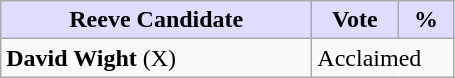<table class="wikitable">
<tr>
<th style="background:#ddf; width:200px;">Reeve Candidate</th>
<th style="background:#ddf; width:50px;">Vote</th>
<th style="background:#ddf; width:30px;">%</th>
</tr>
<tr>
<td><strong>David Wight</strong> (X)</td>
<td colspan="2">Acclaimed</td>
</tr>
</table>
